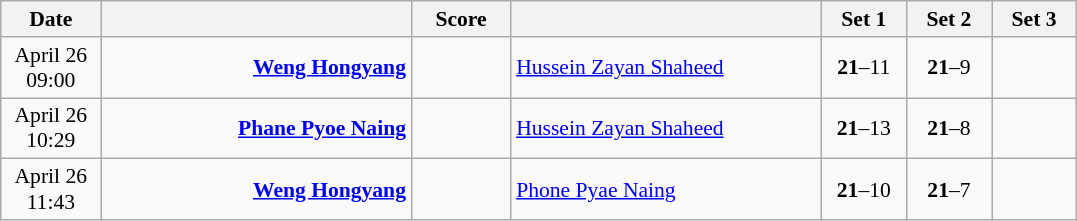<table class="wikitable" style="text-align: center; font-size:90%">
<tr>
<th width="60">Date</th>
<th align="right" width="200"></th>
<th width="60">Score</th>
<th align="left" width="200"></th>
<th width="50">Set 1</th>
<th width="50">Set 2</th>
<th width="50">Set 3</th>
</tr>
<tr>
<td>April 26<br>09:00</td>
<td align="right"><strong><a href='#'>Weng Hongyang</a> </strong></td>
<td align="center"></td>
<td align="left"> <a href='#'>Hussein Zayan Shaheed</a></td>
<td><strong>21</strong>–11</td>
<td><strong>21</strong>–9</td>
<td></td>
</tr>
<tr>
<td>April 26<br>10:29</td>
<td align="right"><strong><a href='#'>Phane Pyoe Naing</a> </strong></td>
<td align="center"></td>
<td align="left"> <a href='#'>Hussein Zayan Shaheed</a></td>
<td><strong>21</strong>–13</td>
<td><strong>21</strong>–8</td>
<td></td>
</tr>
<tr>
<td>April 26<br>11:43</td>
<td align="right"><strong><a href='#'>Weng Hongyang</a> </strong></td>
<td align="center"></td>
<td align="left"> <a href='#'>Phone Pyae Naing</a></td>
<td><strong>21</strong>–10</td>
<td><strong>21</strong>–7</td>
<td></td>
</tr>
</table>
